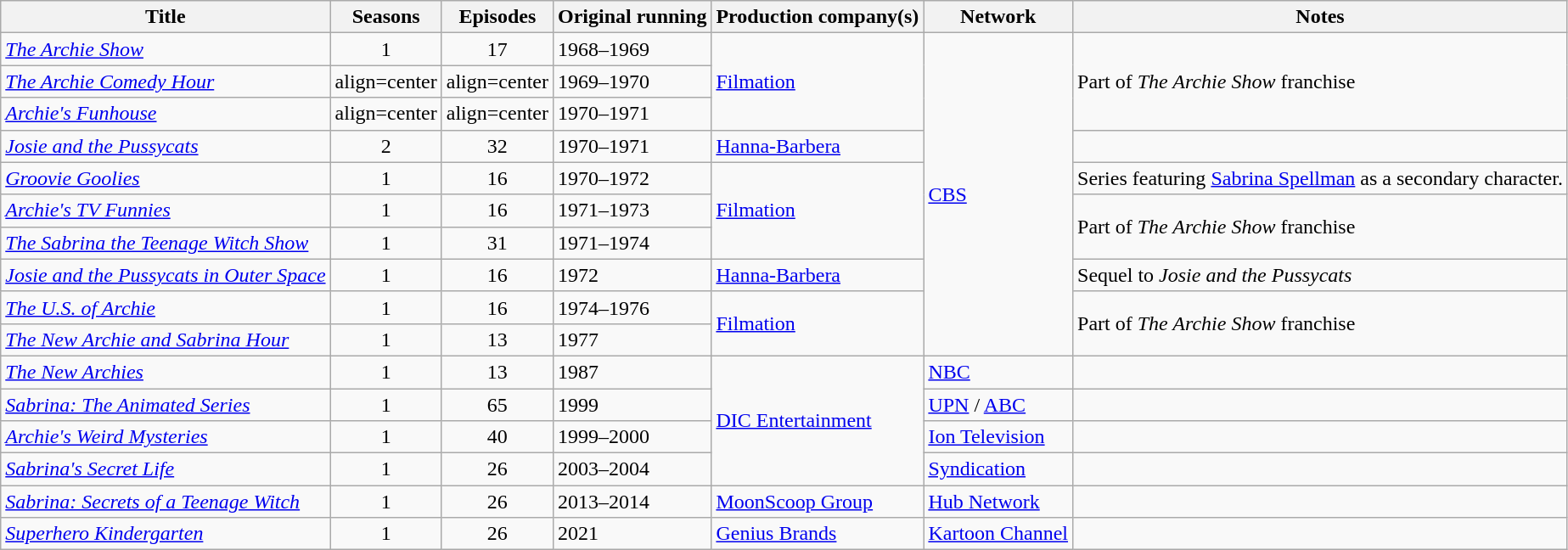<table class="wikitable plainrowheaders" style="text-align: left">
<tr>
<th>Title</th>
<th>Seasons</th>
<th>Episodes</th>
<th>Original running</th>
<th>Production company(s)</th>
<th>Network</th>
<th>Notes</th>
</tr>
<tr>
<td><em><a href='#'>The Archie Show</a></em></td>
<td align=center>1</td>
<td align=center>17</td>
<td>1968–1969</td>
<td rowspan="3"><a href='#'>Filmation</a></td>
<td rowspan="10"><a href='#'>CBS</a></td>
<td rowspan="3">Part of <em>The Archie Show</em> franchise</td>
</tr>
<tr>
<td><em><a href='#'>The Archie Comedy Hour</a></em></td>
<td>align=center </td>
<td>align=center </td>
<td>1969–1970</td>
</tr>
<tr>
<td><em><a href='#'>Archie's Funhouse</a></em></td>
<td>align=center </td>
<td>align=center </td>
<td>1970–1971</td>
</tr>
<tr>
<td><em><a href='#'>Josie and the Pussycats</a></em></td>
<td align=center>2</td>
<td align=center>32</td>
<td>1970–1971</td>
<td><a href='#'>Hanna-Barbera</a></td>
<td></td>
</tr>
<tr>
<td><em><a href='#'>Groovie Goolies</a></em></td>
<td align="center">1</td>
<td align="center">16</td>
<td>1970–1972</td>
<td rowspan="3"><a href='#'>Filmation</a></td>
<td>Series featuring <a href='#'>Sabrina Spellman</a> as a secondary character.</td>
</tr>
<tr>
<td><em><a href='#'>Archie's TV Funnies</a></em></td>
<td align=center>1</td>
<td align=center>16</td>
<td>1971–1973</td>
<td rowspan="2">Part of <em>The Archie Show</em> franchise</td>
</tr>
<tr>
<td><em><a href='#'>The Sabrina the Teenage Witch Show</a></em></td>
<td align=center>1</td>
<td align=center>31</td>
<td>1971–1974</td>
</tr>
<tr>
<td><em><a href='#'>Josie and the Pussycats in Outer Space</a></em></td>
<td align=center>1</td>
<td align=center>16</td>
<td>1972</td>
<td><a href='#'>Hanna-Barbera</a></td>
<td>Sequel to <em>Josie and the Pussycats</em></td>
</tr>
<tr>
<td><em><a href='#'>The U.S. of Archie</a></em></td>
<td align=center>1</td>
<td align=center>16</td>
<td>1974–1976</td>
<td rowspan="2"><a href='#'>Filmation</a></td>
<td rowspan="2">Part of <em>The Archie Show</em> franchise</td>
</tr>
<tr>
<td><em><a href='#'>The New Archie and Sabrina Hour</a></em></td>
<td align=center>1</td>
<td align=center>13</td>
<td>1977</td>
</tr>
<tr>
<td><em><a href='#'>The New Archies</a></em></td>
<td align=center>1</td>
<td align=center>13</td>
<td>1987</td>
<td rowspan="4"><a href='#'>DIC Entertainment</a></td>
<td><a href='#'>NBC</a></td>
<td></td>
</tr>
<tr>
<td><em><a href='#'>Sabrina: The Animated Series</a></em></td>
<td align=center>1</td>
<td align=center>65</td>
<td>1999</td>
<td><a href='#'>UPN</a> / <a href='#'>ABC</a></td>
<td></td>
</tr>
<tr>
<td><em><a href='#'>Archie's Weird Mysteries</a></em></td>
<td align=center>1</td>
<td align=center>40</td>
<td>1999–2000</td>
<td><a href='#'>Ion Television</a></td>
<td></td>
</tr>
<tr>
<td><em><a href='#'>Sabrina's Secret Life</a></em></td>
<td align=center>1</td>
<td align=center>26</td>
<td>2003–2004</td>
<td><a href='#'>Syndication</a></td>
<td></td>
</tr>
<tr>
<td><em><a href='#'>Sabrina: Secrets of a Teenage Witch</a></em></td>
<td align=center>1</td>
<td align=center>26</td>
<td>2013–2014</td>
<td><a href='#'>MoonScoop Group</a></td>
<td><a href='#'>Hub Network</a></td>
<td></td>
</tr>
<tr>
<td><em><a href='#'>Superhero Kindergarten</a></em></td>
<td align=center>1</td>
<td align=center>26</td>
<td>2021</td>
<td><a href='#'>Genius Brands</a></td>
<td><a href='#'>Kartoon Channel</a></td>
<td></td>
</tr>
</table>
